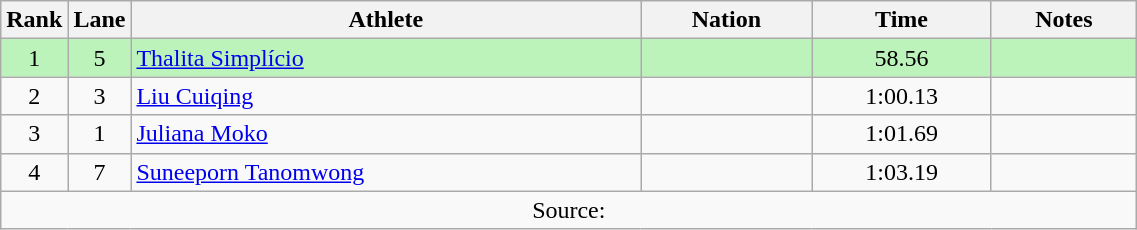<table class="wikitable sortable" style="text-align:center;width: 60%;">
<tr>
<th scope="col" style="width: 10px;">Rank</th>
<th scope="col" style="width: 10px;">Lane</th>
<th scope="col">Athlete</th>
<th scope="col">Nation</th>
<th scope="col">Time</th>
<th scope="col">Notes</th>
</tr>
<tr bgcolor=bbf3bb>
<td>1</td>
<td>5</td>
<td align=left><a href='#'>Thalita Simplício</a><br></td>
<td align=left></td>
<td>58.56</td>
<td></td>
</tr>
<tr>
<td>2</td>
<td>3</td>
<td align=left><a href='#'>Liu Cuiqing</a><br></td>
<td align=left></td>
<td>1:00.13</td>
<td></td>
</tr>
<tr>
<td>3</td>
<td>1</td>
<td align=left><a href='#'>Juliana Moko</a><br></td>
<td align=left></td>
<td>1:01.69</td>
<td></td>
</tr>
<tr>
<td>4</td>
<td>7</td>
<td align=left><a href='#'>Suneeporn Tanomwong</a><br></td>
<td align=left></td>
<td>1:03.19</td>
<td></td>
</tr>
<tr class="sortbottom">
<td colspan="6">Source:</td>
</tr>
</table>
